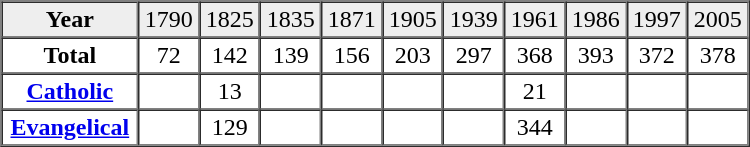<table border="1" cellpadding="2" cellspacing="0" width="500">
<tr bgcolor="#eeeeee" align="center">
<td><strong>Year</strong></td>
<td>1790</td>
<td>1825</td>
<td>1835</td>
<td>1871</td>
<td>1905</td>
<td>1939</td>
<td>1961</td>
<td>1986</td>
<td>1997</td>
<td>2005</td>
</tr>
<tr align="center">
<td><strong>Total</strong></td>
<td>72</td>
<td>142</td>
<td>139</td>
<td>156</td>
<td>203</td>
<td>297</td>
<td>368</td>
<td>393</td>
<td>372</td>
<td>378</td>
</tr>
<tr align="center">
<td><strong><a href='#'>Catholic</a></strong></td>
<td> </td>
<td>13</td>
<td> </td>
<td> </td>
<td> </td>
<td> </td>
<td>21</td>
<td> </td>
<td> </td>
<td> </td>
</tr>
<tr align="center">
<td><strong><a href='#'>Evangelical</a></strong></td>
<td> </td>
<td>129</td>
<td> </td>
<td> </td>
<td> </td>
<td> </td>
<td>344</td>
<td> </td>
<td> </td>
<td> </td>
</tr>
</table>
